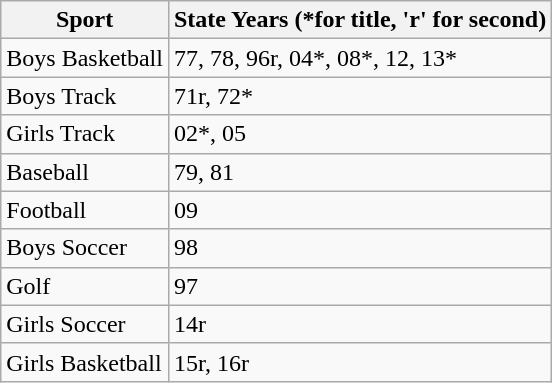<table class="wikitable">
<tr>
<th>Sport</th>
<th>State Years (*for title, 'r' for second)</th>
</tr>
<tr>
<td>Boys Basketball</td>
<td>77, 78, 96r, 04*, 08*, 12, 13*</td>
</tr>
<tr>
<td>Boys Track</td>
<td>71r, 72*</td>
</tr>
<tr>
<td>Girls Track</td>
<td>02*, 05</td>
</tr>
<tr>
<td>Baseball</td>
<td>79, 81</td>
</tr>
<tr>
<td>Football</td>
<td>09</td>
</tr>
<tr>
<td>Boys Soccer</td>
<td>98</td>
</tr>
<tr>
<td>Golf</td>
<td>97</td>
</tr>
<tr>
<td>Girls Soccer</td>
<td>14r</td>
</tr>
<tr>
<td>Girls Basketball</td>
<td>15r, 16r</td>
</tr>
</table>
